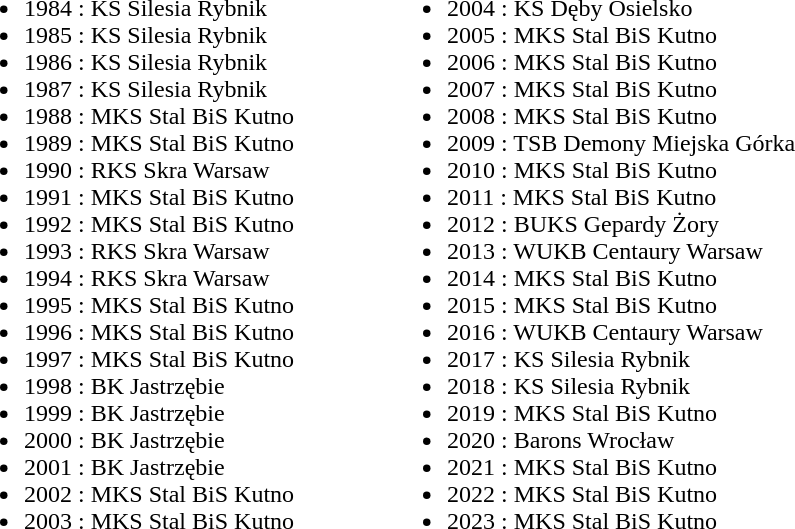<table border="0" cellpadding="2">
<tr valign="top">
<td><br><ul><li>1984 : KS Silesia Rybnik</li><li>1985 : KS Silesia Rybnik</li><li>1986 : KS Silesia Rybnik</li><li>1987 : KS Silesia Rybnik</li><li>1988 : MKS Stal BiS Kutno</li><li>1989 : MKS Stal BiS Kutno</li><li>1990 : RKS Skra Warsaw</li><li>1991 : MKS Stal BiS Kutno</li><li>1992 : MKS Stal BiS Kutno</li><li>1993 : RKS Skra Warsaw</li><li>1994 : RKS Skra Warsaw</li><li>1995 : MKS Stal BiS Kutno</li><li>1996 : MKS Stal BiS Kutno</li><li>1997 : MKS Stal BiS Kutno</li><li>1998 : BK Jastrzębie</li><li>1999 : BK Jastrzębie</li><li>2000 : BK Jastrzębie</li><li>2001 : BK Jastrzębie</li><li>2002 : MKS Stal BiS Kutno</li><li>2003 : MKS Stal BiS Kutno</li></ul></td>
<td width="50"> </td>
<td valign="top"><br><ul><li>2004 : KS Dęby Osielsko</li><li>2005 : MKS Stal BiS Kutno</li><li>2006 : MKS Stal BiS Kutno</li><li>2007 : MKS Stal BiS Kutno</li><li>2008 : MKS Stal BiS Kutno</li><li>2009 : TSB Demony Miejska Górka</li><li>2010 : MKS Stal BiS Kutno</li><li>2011 : MKS Stal BiS Kutno</li><li>2012 : BUKS Gepardy Żory</li><li>2013 : WUKB Centaury Warsaw</li><li>2014 : MKS Stal BiS Kutno</li><li>2015 : MKS Stal BiS Kutno</li><li>2016 : WUKB Centaury Warsaw</li><li>2017 : KS Silesia Rybnik</li><li>2018 : KS Silesia Rybnik</li><li>2019 : MKS Stal BiS Kutno</li><li>2020 : Barons Wrocław</li><li>2021 : MKS Stal BiS Kutno</li><li>2022 : MKS Stal BiS Kutno</li><li>2023 : MKS Stal BiS Kutno</li></ul></td>
</tr>
</table>
